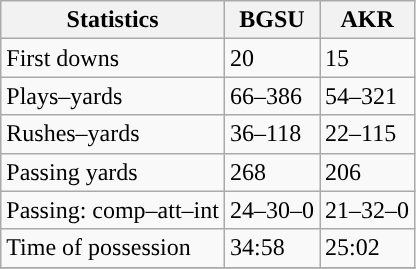<table class="wikitable" style="float: left;">
<tr>
<th>Statistics</th>
<th>BGSU</th>
<th>AKR</th>
</tr>
<tr>
<td>First downs</td>
<td>20</td>
<td>15</td>
</tr>
<tr>
<td>Plays–yards</td>
<td>66–386</td>
<td>54–321</td>
</tr>
<tr>
<td>Rushes–yards</td>
<td>36–118</td>
<td>22–115</td>
</tr>
<tr>
<td>Passing yards</td>
<td>268</td>
<td>206</td>
</tr>
<tr>
<td>Passing: comp–att–int</td>
<td>24–30–0</td>
<td>21–32–0</td>
</tr>
<tr>
<td>Time of possession</td>
<td>34:58</td>
<td>25:02</td>
</tr>
<tr>
</tr>
</table>
